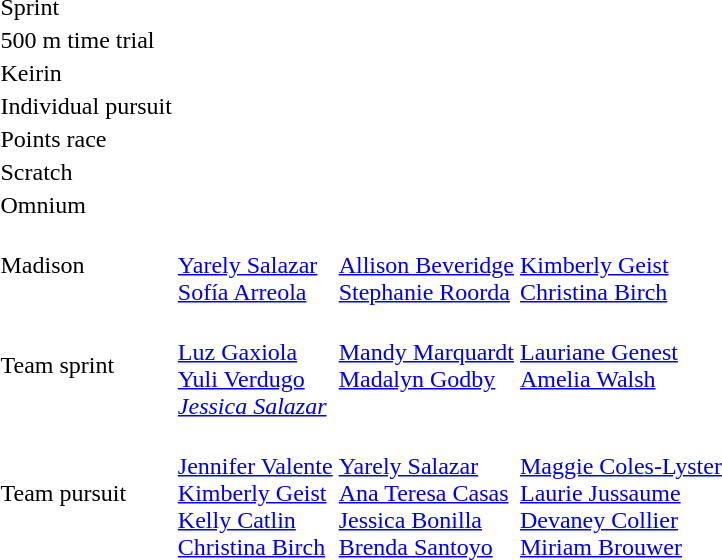<table>
<tr>
<td>Sprint</td>
<td></td>
<td></td>
<td></td>
</tr>
<tr>
<td>500 m time trial</td>
<td></td>
<td></td>
<td></td>
</tr>
<tr>
<td>Keirin</td>
<td></td>
<td></td>
<td></td>
</tr>
<tr>
<td>Individual pursuit</td>
<td></td>
<td></td>
<td></td>
</tr>
<tr>
<td>Points race</td>
<td></td>
<td></td>
<td></td>
</tr>
<tr>
<td>Scratch</td>
<td></td>
<td></td>
<td></td>
</tr>
<tr>
<td>Omnium</td>
<td></td>
<td></td>
<td></td>
</tr>
<tr>
<td>Madison</td>
<td><br><a href='#'>Yarely Salazar</a><br><a href='#'>Sofía Arreola</a></td>
<td><br><a href='#'>Allison Beveridge</a><br><a href='#'>Stephanie Roorda</a></td>
<td><br><a href='#'>Kimberly Geist</a><br><a href='#'>Christina Birch</a></td>
</tr>
<tr>
<td>Team sprint</td>
<td><br><a href='#'>Luz Gaxiola</a><br><a href='#'>Yuli Verdugo</a><br><em><a href='#'>Jessica Salazar</a></em></td>
<td valign=top><br><a href='#'>Mandy Marquardt</a><br><a href='#'>Madalyn Godby</a></td>
<td valign=top><br><a href='#'>Lauriane Genest</a><br><a href='#'>Amelia Walsh</a></td>
</tr>
<tr>
<td>Team pursuit</td>
<td><br><a href='#'>Jennifer Valente</a><br><a href='#'>Kimberly Geist</a><br><a href='#'>Kelly Catlin</a><br><a href='#'>Christina Birch</a></td>
<td><br><a href='#'>Yarely Salazar</a><br><a href='#'>Ana Teresa Casas</a><br><a href='#'>Jessica Bonilla</a><br><a href='#'>Brenda Santoyo</a></td>
<td><br><a href='#'>Maggie Coles-Lyster</a><br><a href='#'>Laurie Jussaume</a><br><a href='#'>Devaney Collier</a><br><a href='#'>Miriam Brouwer</a></td>
</tr>
</table>
